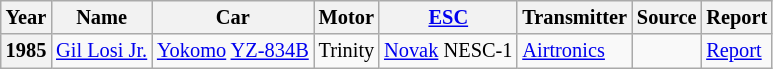<table class="wikitable" style="font-size: 85%;">
<tr>
<th>Year</th>
<th>Name</th>
<th>Car</th>
<th>Motor</th>
<th><a href='#'>ESC</a></th>
<th>Transmitter</th>
<th>Source</th>
<th>Report</th>
</tr>
<tr>
<th>1985</th>
<td> <a href='#'>Gil Losi Jr.</a></td>
<td><a href='#'>Yokomo</a> <a href='#'>YZ-834B</a></td>
<td>Trinity</td>
<td><a href='#'>Novak</a> NESC-1</td>
<td><a href='#'>Airtronics</a></td>
<td></td>
<td><a href='#'>Report</a></td>
</tr>
</table>
